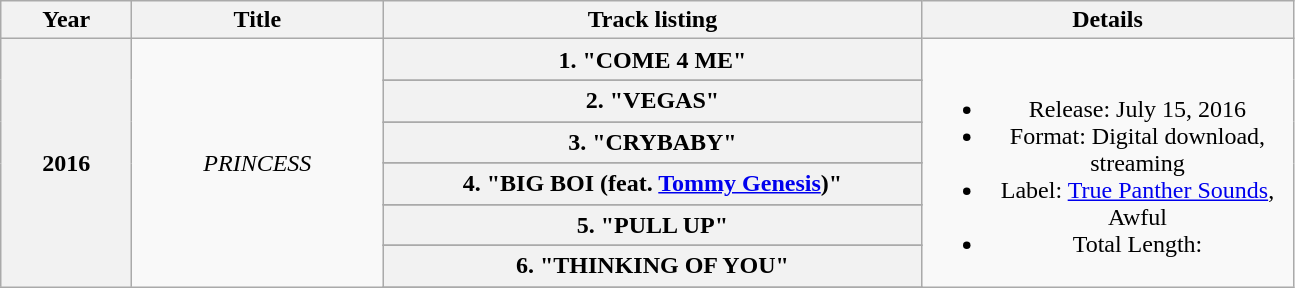<table class="wikitable plainrowheaders" style="text-align:center;">
<tr>
<th scope="col" style="width:5em;">Year</th>
<th scope="col" style="width:10em;">Title</th>
<th scope="col" style="width:22em;">Track listing</th>
<th scope="col" style="width:15em;">Details</th>
</tr>
<tr>
<th rowspan="16">2016</th>
<td rowspan="16"><em>PRINCESS</em></td>
<th scope="row">1. "COME 4 ME"</th>
<td rowspan="16"><br><ul><li>Release: July 15, 2016</li><li>Format: Digital download, streaming</li><li>Label: <a href='#'>True Panther Sounds</a>, Awful</li><li>Total Length: </li></ul></td>
</tr>
<tr>
</tr>
<tr>
<th scope="row">2. "VEGAS"</th>
</tr>
<tr>
</tr>
<tr>
<th scope="row">3. "CRYBABY"</th>
</tr>
<tr>
</tr>
<tr>
<th scope="row">4. "BIG BOI (feat. <a href='#'>Tommy Genesis</a>)"</th>
</tr>
<tr>
</tr>
<tr>
<th scope="row">5. "PULL UP"</th>
</tr>
<tr>
</tr>
<tr>
<th scope="row">6. "THINKING OF YOU"</th>
</tr>
<tr>
</tr>
<tr>
</tr>
</table>
